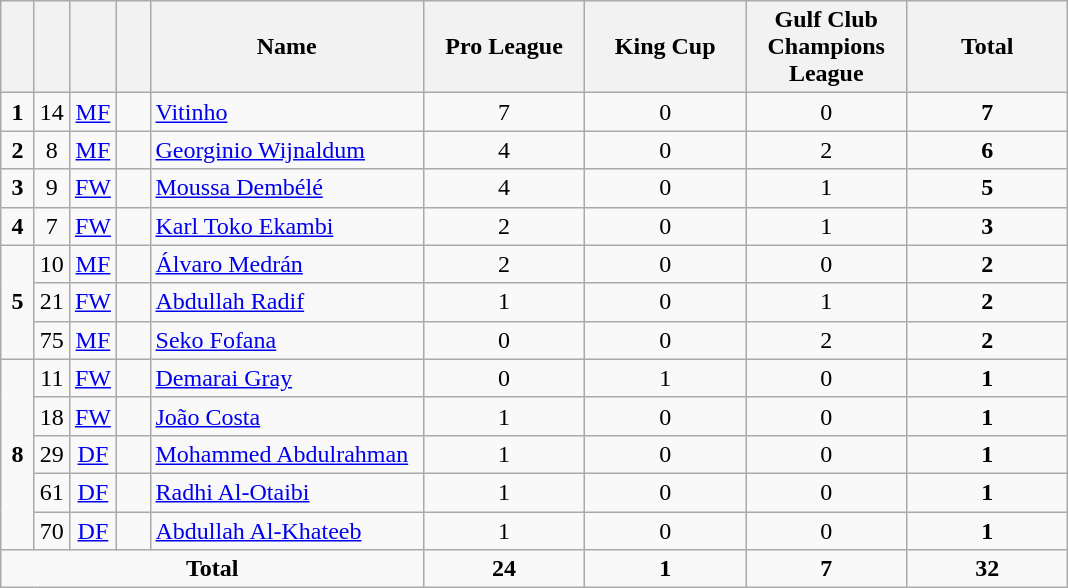<table class="wikitable" style="text-align:center">
<tr>
<th width=15></th>
<th width=15></th>
<th width=15></th>
<th width=15></th>
<th width=175>Name</th>
<th width=100>Pro League</th>
<th width=100>King Cup</th>
<th width=100>Gulf Club Champions League</th>
<th width=100>Total</th>
</tr>
<tr>
<td><strong>1</strong></td>
<td>14</td>
<td><a href='#'>MF</a></td>
<td></td>
<td align=left><a href='#'>Vitinho</a></td>
<td>7</td>
<td>0</td>
<td>0</td>
<td><strong>7</strong></td>
</tr>
<tr>
<td><strong>2</strong></td>
<td>8</td>
<td><a href='#'>MF</a></td>
<td></td>
<td align=left><a href='#'>Georginio Wijnaldum</a></td>
<td>4</td>
<td>0</td>
<td>2</td>
<td><strong>6</strong></td>
</tr>
<tr>
<td><strong>3</strong></td>
<td>9</td>
<td><a href='#'>FW</a></td>
<td></td>
<td align=left><a href='#'>Moussa Dembélé</a></td>
<td>4</td>
<td>0</td>
<td>1</td>
<td><strong>5</strong></td>
</tr>
<tr>
<td><strong>4</strong></td>
<td>7</td>
<td><a href='#'>FW</a></td>
<td></td>
<td align=left><a href='#'>Karl Toko Ekambi</a></td>
<td>2</td>
<td>0</td>
<td>1</td>
<td><strong>3</strong></td>
</tr>
<tr>
<td rowspan=3><strong>5</strong></td>
<td>10</td>
<td><a href='#'>MF</a></td>
<td></td>
<td align=left><a href='#'>Álvaro Medrán</a></td>
<td>2</td>
<td>0</td>
<td>0</td>
<td><strong>2</strong></td>
</tr>
<tr>
<td>21</td>
<td><a href='#'>FW</a></td>
<td></td>
<td align=left><a href='#'>Abdullah Radif</a></td>
<td>1</td>
<td>0</td>
<td>1</td>
<td><strong>2</strong></td>
</tr>
<tr>
<td>75</td>
<td><a href='#'>MF</a></td>
<td></td>
<td align=left><a href='#'>Seko Fofana</a></td>
<td>0</td>
<td>0</td>
<td>2</td>
<td><strong>2</strong></td>
</tr>
<tr>
<td rowspan=5><strong>8</strong></td>
<td>11</td>
<td><a href='#'>FW</a></td>
<td></td>
<td align=left><a href='#'>Demarai Gray</a></td>
<td>0</td>
<td>1</td>
<td>0</td>
<td><strong>1</strong></td>
</tr>
<tr>
<td>18</td>
<td><a href='#'>FW</a></td>
<td></td>
<td align=left><a href='#'>João Costa</a></td>
<td>1</td>
<td>0</td>
<td>0</td>
<td><strong>1</strong></td>
</tr>
<tr>
<td>29</td>
<td><a href='#'>DF</a></td>
<td></td>
<td align=left><a href='#'>Mohammed Abdulrahman</a></td>
<td>1</td>
<td>0</td>
<td>0</td>
<td><strong>1</strong></td>
</tr>
<tr>
<td>61</td>
<td><a href='#'>DF</a></td>
<td></td>
<td align=left><a href='#'>Radhi Al-Otaibi</a></td>
<td>1</td>
<td>0</td>
<td>0</td>
<td><strong>1</strong></td>
</tr>
<tr>
<td>70</td>
<td><a href='#'>DF</a></td>
<td></td>
<td align=left><a href='#'>Abdullah Al-Khateeb</a></td>
<td>1</td>
<td>0</td>
<td>0</td>
<td><strong>1</strong></td>
</tr>
<tr>
<td colspan=5><strong>Total</strong></td>
<td><strong>24</strong></td>
<td><strong>1</strong></td>
<td><strong>7</strong></td>
<td><strong>32</strong></td>
</tr>
</table>
